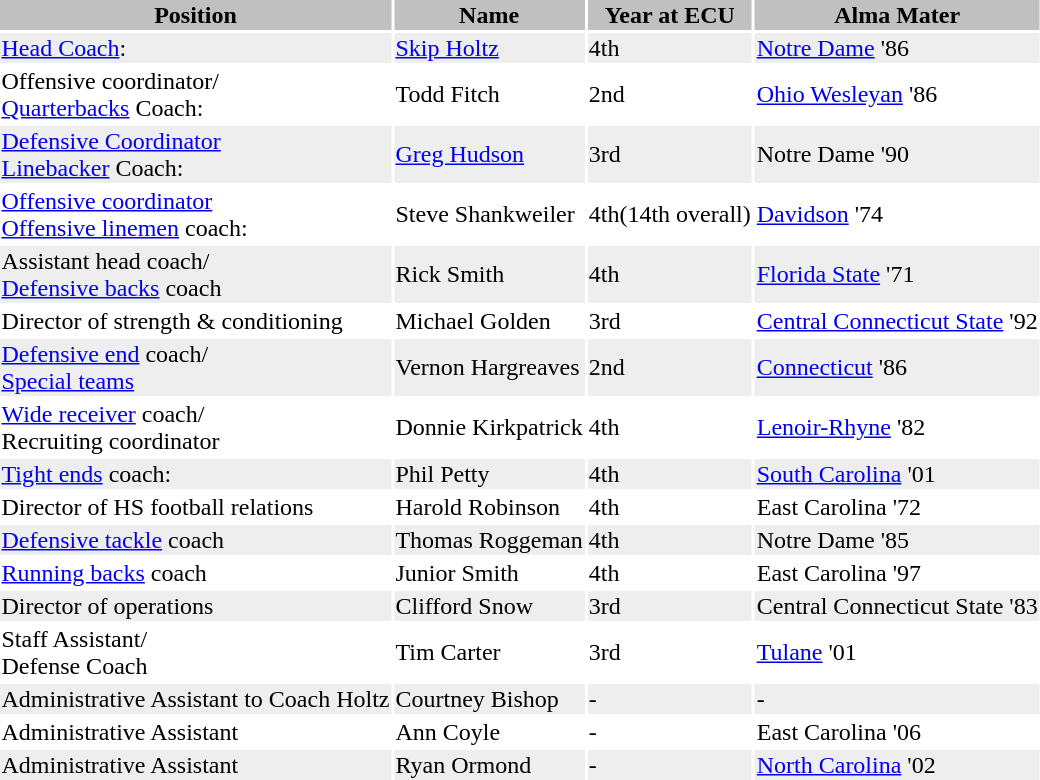<table class="toccolours">
<tr>
<th bgcolor=silver>Position</th>
<th bgcolor=silver>Name</th>
<th bgcolor=silver>Year at ECU</th>
<th bgcolor=silver>Alma Mater</th>
</tr>
<tr bgcolor=#eeeeee>
<td><a href='#'>Head Coach</a>:</td>
<td><a href='#'>Skip Holtz</a></td>
<td>4th</td>
<td><a href='#'>Notre Dame</a> '86</td>
</tr>
<tr>
<td>Offensive coordinator/<br><a href='#'>Quarterbacks</a> Coach:</td>
<td>Todd Fitch</td>
<td>2nd</td>
<td><a href='#'>Ohio Wesleyan</a> '86</td>
</tr>
<tr bgcolor=#eeeeee>
<td><a href='#'>Defensive Coordinator</a><br><a href='#'>Linebacker</a> Coach:</td>
<td><a href='#'>Greg Hudson</a></td>
<td>3rd</td>
<td>Notre Dame '90</td>
</tr>
<tr>
<td><a href='#'>Offensive coordinator</a><br><a href='#'>Offensive linemen</a> coach:</td>
<td>Steve Shankweiler</td>
<td>4th(14th overall)</td>
<td><a href='#'>Davidson</a> '74</td>
</tr>
<tr bgcolor=#eeeeee>
<td>Assistant head coach/<br><a href='#'>Defensive backs</a> coach</td>
<td>Rick Smith</td>
<td>4th</td>
<td><a href='#'>Florida State</a> '71</td>
</tr>
<tr>
<td>Director of strength & conditioning</td>
<td>Michael Golden</td>
<td>3rd</td>
<td><a href='#'>Central Connecticut State</a> '92</td>
</tr>
<tr bgcolor=#eeeeee>
<td><a href='#'>Defensive end</a> coach/<br><a href='#'>Special teams</a></td>
<td>Vernon Hargreaves</td>
<td>2nd</td>
<td><a href='#'>Connecticut</a> '86</td>
</tr>
<tr>
<td><a href='#'>Wide receiver</a> coach/<br>Recruiting coordinator</td>
<td>Donnie Kirkpatrick</td>
<td>4th</td>
<td><a href='#'>Lenoir-Rhyne</a> '82</td>
</tr>
<tr bgcolor=#eeeeee>
<td><a href='#'>Tight ends</a> coach:</td>
<td>Phil Petty</td>
<td>4th</td>
<td><a href='#'>South Carolina</a> '01</td>
</tr>
<tr>
<td>Director of HS football relations</td>
<td>Harold Robinson</td>
<td>4th</td>
<td>East Carolina '72</td>
</tr>
<tr bgcolor=#eeeeee>
<td><a href='#'>Defensive tackle</a> coach</td>
<td>Thomas Roggeman</td>
<td>4th</td>
<td>Notre Dame '85</td>
</tr>
<tr>
<td><a href='#'>Running backs</a> coach</td>
<td>Junior Smith</td>
<td>4th</td>
<td>East Carolina '97</td>
</tr>
<tr bgcolor=#eeeeee>
<td>Director of operations</td>
<td>Clifford Snow</td>
<td>3rd</td>
<td>Central Connecticut State '83</td>
</tr>
<tr>
<td>Staff Assistant/<br>Defense Coach</td>
<td>Tim          Carter</td>
<td>3rd</td>
<td><a href='#'>Tulane</a> '01</td>
</tr>
<tr bgcolor=#eeeeee>
<td>Administrative Assistant to Coach Holtz</td>
<td>Courtney Bishop</td>
<td>-</td>
<td>-</td>
</tr>
<tr>
<td>Administrative Assistant</td>
<td>Ann Coyle</td>
<td>-</td>
<td>East Carolina '06</td>
</tr>
<tr bgcolor=#eeeeee>
<td>Administrative Assistant</td>
<td>Ryan Ormond</td>
<td>-</td>
<td><a href='#'>North Carolina</a> '02</td>
</tr>
</table>
